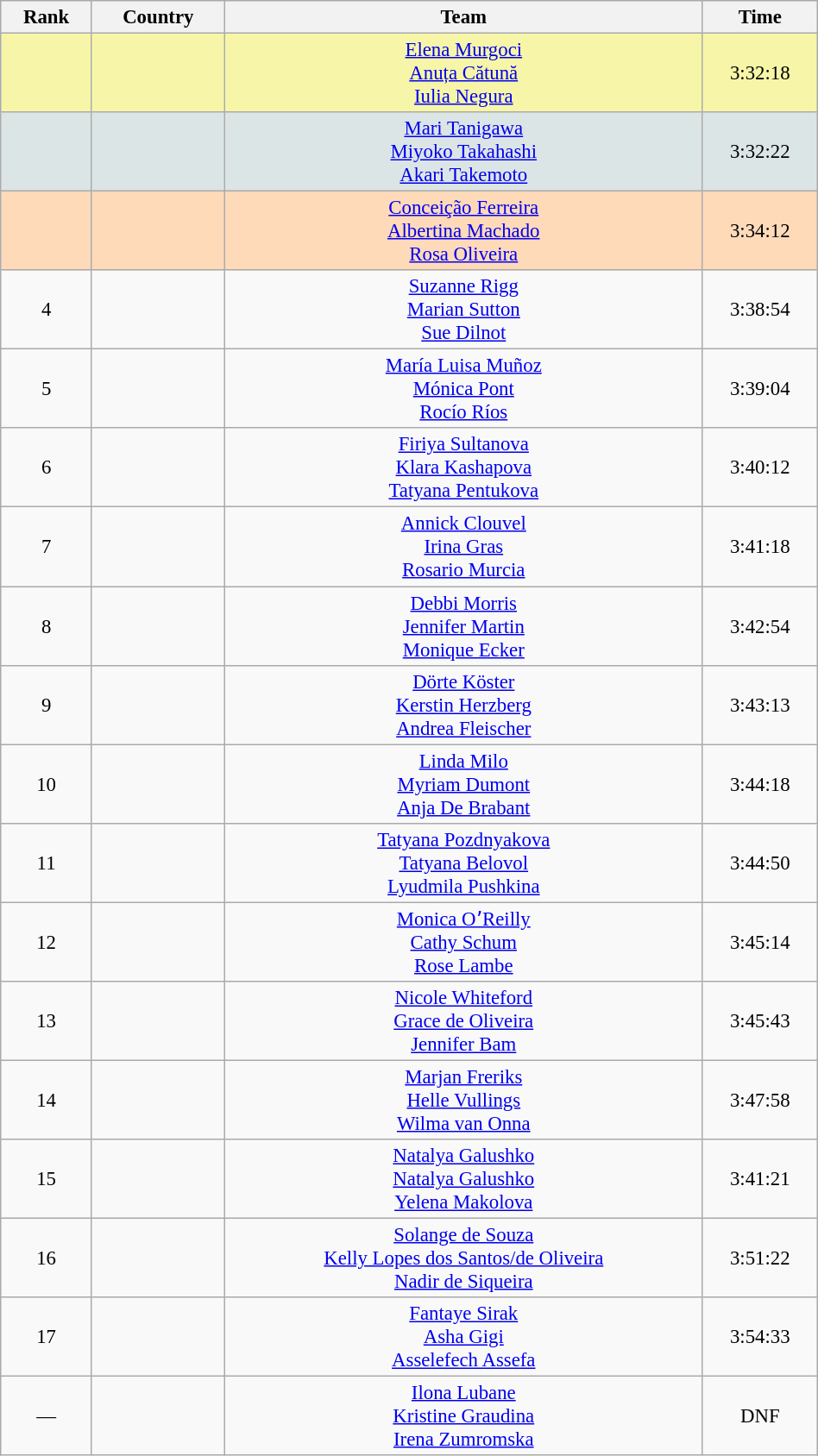<table class="wikitable sortable" style=" text-align:center; font-size:95%;" width="50%">
<tr>
<th>Rank</th>
<th>Country</th>
<th>Team</th>
<th>Time</th>
</tr>
<tr bgcolor="#F7F6A8">
<td align=center></td>
<td></td>
<td><a href='#'>Elena Murgoci</a><br><a href='#'>Anuța Cătună</a><br><a href='#'>Iulia Negura</a></td>
<td>3:32:18</td>
</tr>
<tr bgcolor="#DCE5E5">
<td align=center></td>
<td></td>
<td><a href='#'>Mari Tanigawa</a><br><a href='#'>Miyoko Takahashi</a><br><a href='#'>Akari Takemoto</a></td>
<td>3:32:22</td>
</tr>
<tr bgcolor="#FFDAB9">
<td align=center></td>
<td></td>
<td><a href='#'>Conceição Ferreira</a><br><a href='#'>Albertina Machado</a><br><a href='#'>Rosa Oliveira</a></td>
<td>3:34:12</td>
</tr>
<tr>
<td align=center>4</td>
<td></td>
<td><a href='#'>Suzanne Rigg</a><br><a href='#'>Marian Sutton</a><br><a href='#'>Sue Dilnot</a></td>
<td>3:38:54</td>
</tr>
<tr>
<td align=center>5</td>
<td></td>
<td><a href='#'>María Luisa Muñoz</a><br><a href='#'>Mónica Pont</a><br><a href='#'>Rocío Ríos</a></td>
<td>3:39:04</td>
</tr>
<tr>
<td align=center>6</td>
<td></td>
<td><a href='#'>Firiya Sultanova</a><br><a href='#'>Klara Kashapova</a><br><a href='#'>Tatyana Pentukova</a></td>
<td>3:40:12</td>
</tr>
<tr>
<td align=center>7</td>
<td></td>
<td><a href='#'>Annick Clouvel</a><br><a href='#'>Irina Gras</a><br><a href='#'>Rosario Murcia</a></td>
<td>3:41:18</td>
</tr>
<tr>
<td align=center>8</td>
<td></td>
<td><a href='#'>Debbi Morris</a><br><a href='#'>Jennifer Martin</a><br><a href='#'>Monique Ecker</a></td>
<td>3:42:54</td>
</tr>
<tr>
<td align=center>9</td>
<td></td>
<td><a href='#'>Dörte Köster</a><br><a href='#'>Kerstin Herzberg</a><br><a href='#'>Andrea Fleischer</a></td>
<td>3:43:13</td>
</tr>
<tr>
<td align=center>10</td>
<td></td>
<td><a href='#'>Linda Milo</a><br><a href='#'>Myriam Dumont</a><br><a href='#'>Anja De Brabant</a></td>
<td>3:44:18</td>
</tr>
<tr>
<td align=center>11</td>
<td></td>
<td><a href='#'>Tatyana Pozdnyakova</a><br><a href='#'>Tatyana Belovol</a><br><a href='#'>Lyudmila Pushkina</a></td>
<td>3:44:50</td>
</tr>
<tr>
<td align=center>12</td>
<td></td>
<td><a href='#'>Monica OʼReilly</a><br><a href='#'>Cathy Schum</a><br><a href='#'>Rose Lambe</a></td>
<td>3:45:14</td>
</tr>
<tr>
<td align=center>13</td>
<td></td>
<td><a href='#'>Nicole Whiteford</a><br><a href='#'>Grace de Oliveira</a><br><a href='#'>Jennifer Bam</a></td>
<td>3:45:43</td>
</tr>
<tr>
<td align=center>14</td>
<td></td>
<td><a href='#'>Marjan Freriks</a><br><a href='#'>Helle Vullings</a><br><a href='#'>Wilma van Onna</a></td>
<td>3:47:58</td>
</tr>
<tr>
<td align=center>15</td>
<td></td>
<td><a href='#'>Natalya Galushko</a><br><a href='#'>Natalya Galushko</a><br><a href='#'>Yelena Makolova</a></td>
<td>3:41:21</td>
</tr>
<tr>
<td align=center>16</td>
<td></td>
<td><a href='#'>Solange de Souza</a><br><a href='#'>Kelly Lopes dos Santos/de Oliveira</a><br><a href='#'>Nadir de Siqueira</a></td>
<td>3:51:22</td>
</tr>
<tr>
<td align=center>17</td>
<td></td>
<td><a href='#'>Fantaye Sirak</a><br><a href='#'>Asha Gigi</a><br><a href='#'>Asselefech Assefa</a></td>
<td>3:54:33</td>
</tr>
<tr>
<td align=center>—</td>
<td></td>
<td><a href='#'>Ilona Lubane</a><br><a href='#'>Kristine Graudina</a><br><a href='#'>Irena Zumromska</a></td>
<td>DNF</td>
</tr>
</table>
